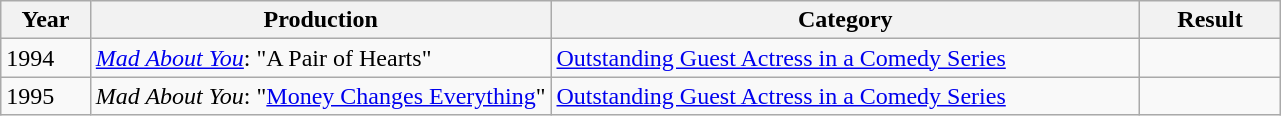<table class="wikitable">
<tr style="vertical-align:bottom;">
<th style="width:7%;">Year</th>
<th style="width:36%;">Production</th>
<th style="width:46%;">Category</th>
<th style="width:11%;">Result</th>
</tr>
<tr>
<td>1994</td>
<td><em><a href='#'>Mad About You</a></em>: "A Pair of Hearts"</td>
<td><a href='#'>Outstanding Guest Actress in a Comedy Series</a></td>
<td></td>
</tr>
<tr>
<td>1995</td>
<td><em>Mad About You</em>: "<a href='#'>Money Changes Everything</a>"</td>
<td><a href='#'>Outstanding Guest Actress in a Comedy Series</a></td>
<td></td>
</tr>
</table>
